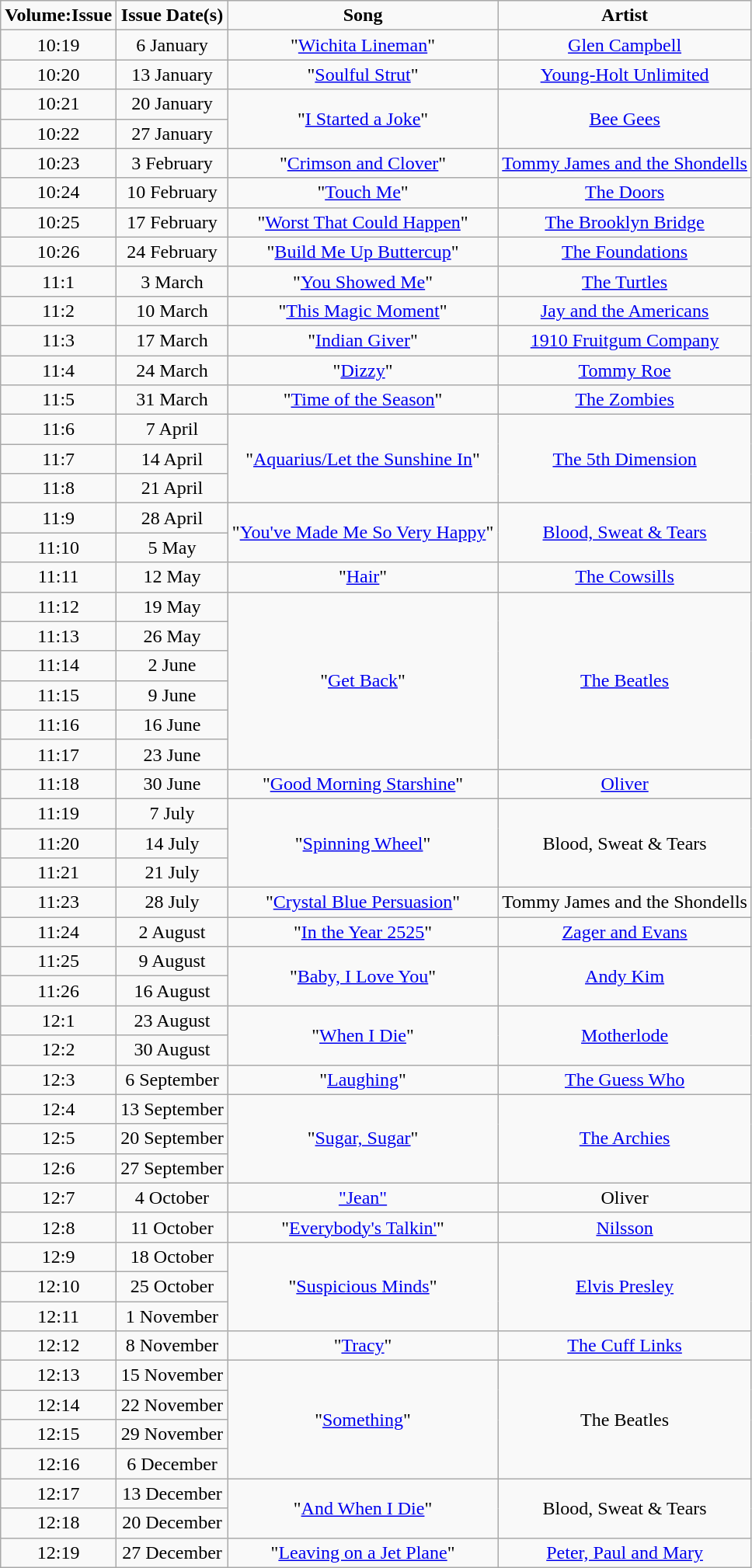<table class="wikitable" style="text-align:center;">
<tr>
<td><strong>Volume:Issue</strong></td>
<td><strong>Issue Date(s)</strong></td>
<td><strong>Song</strong></td>
<td><strong>Artist</strong></td>
</tr>
<tr>
<td>10:19</td>
<td>6 January</td>
<td>"<a href='#'>Wichita Lineman</a>"</td>
<td><a href='#'>Glen Campbell</a></td>
</tr>
<tr>
<td>10:20</td>
<td>13 January</td>
<td>"<a href='#'>Soulful Strut</a>"</td>
<td><a href='#'>Young-Holt Unlimited</a></td>
</tr>
<tr>
<td>10:21</td>
<td>20 January</td>
<td rowspan="2">"<a href='#'>I Started a Joke</a>"</td>
<td rowspan="2"><a href='#'>Bee Gees</a></td>
</tr>
<tr>
<td>10:22</td>
<td>27 January</td>
</tr>
<tr>
<td>10:23</td>
<td>3 February</td>
<td>"<a href='#'>Crimson and Clover</a>"</td>
<td><a href='#'>Tommy James and the Shondells</a></td>
</tr>
<tr>
<td>10:24</td>
<td>10 February</td>
<td>"<a href='#'>Touch Me</a>"</td>
<td><a href='#'>The Doors</a></td>
</tr>
<tr>
<td>10:25</td>
<td>17 February</td>
<td>"<a href='#'>Worst That Could Happen</a>"</td>
<td><a href='#'>The Brooklyn Bridge</a></td>
</tr>
<tr>
<td>10:26</td>
<td>24 February</td>
<td>"<a href='#'>Build Me Up Buttercup</a>"</td>
<td><a href='#'>The Foundations</a></td>
</tr>
<tr>
<td>11:1</td>
<td>3 March</td>
<td>"<a href='#'>You Showed Me</a>"</td>
<td><a href='#'>The Turtles</a></td>
</tr>
<tr>
<td>11:2</td>
<td>10 March</td>
<td>"<a href='#'>This Magic Moment</a>"</td>
<td><a href='#'>Jay and the Americans</a></td>
</tr>
<tr>
<td>11:3</td>
<td>17 March</td>
<td>"<a href='#'>Indian Giver</a>"</td>
<td><a href='#'>1910 Fruitgum Company</a></td>
</tr>
<tr>
<td>11:4</td>
<td>24 March</td>
<td>"<a href='#'>Dizzy</a>"</td>
<td><a href='#'>Tommy Roe</a></td>
</tr>
<tr>
<td>11:5</td>
<td>31 March</td>
<td>"<a href='#'>Time of the Season</a>"</td>
<td><a href='#'>The Zombies</a></td>
</tr>
<tr>
<td>11:6</td>
<td>7 April</td>
<td rowspan="3">"<a href='#'>Aquarius/Let the Sunshine In</a>"</td>
<td rowspan="3"><a href='#'>The 5th Dimension</a></td>
</tr>
<tr>
<td>11:7</td>
<td>14 April</td>
</tr>
<tr>
<td>11:8</td>
<td>21 April</td>
</tr>
<tr>
<td>11:9</td>
<td>28 April</td>
<td rowspan="2">"<a href='#'>You've Made Me So Very Happy</a>"</td>
<td rowspan="2"><a href='#'>Blood, Sweat & Tears</a></td>
</tr>
<tr>
<td>11:10</td>
<td>5 May</td>
</tr>
<tr>
<td>11:11</td>
<td>12 May</td>
<td>"<a href='#'>Hair</a>"</td>
<td><a href='#'>The Cowsills</a></td>
</tr>
<tr>
<td>11:12</td>
<td>19 May</td>
<td rowspan="6">"<a href='#'>Get Back</a>"</td>
<td rowspan="6"><a href='#'>The Beatles</a></td>
</tr>
<tr>
<td>11:13</td>
<td>26 May</td>
</tr>
<tr>
<td>11:14</td>
<td>2 June</td>
</tr>
<tr>
<td>11:15</td>
<td>9 June</td>
</tr>
<tr>
<td>11:16</td>
<td>16 June</td>
</tr>
<tr>
<td>11:17</td>
<td>23 June</td>
</tr>
<tr>
<td>11:18</td>
<td>30 June</td>
<td>"<a href='#'>Good Morning Starshine</a>"</td>
<td><a href='#'>Oliver</a></td>
</tr>
<tr>
<td>11:19</td>
<td>7 July</td>
<td rowspan="3">"<a href='#'>Spinning Wheel</a>"</td>
<td rowspan="3">Blood, Sweat & Tears</td>
</tr>
<tr>
<td>11:20</td>
<td>14 July</td>
</tr>
<tr>
<td>11:21</td>
<td>21 July</td>
</tr>
<tr>
<td>11:23</td>
<td>28 July</td>
<td>"<a href='#'>Crystal Blue Persuasion</a>"</td>
<td>Tommy James and the Shondells</td>
</tr>
<tr>
<td>11:24</td>
<td>2 August</td>
<td>"<a href='#'>In the Year 2525</a>"</td>
<td><a href='#'>Zager and Evans</a></td>
</tr>
<tr>
<td>11:25</td>
<td>9 August</td>
<td rowspan="2">"<a href='#'>Baby, I Love You</a>"</td>
<td rowspan="2"><a href='#'>Andy Kim</a></td>
</tr>
<tr>
<td>11:26</td>
<td>16 August</td>
</tr>
<tr>
<td>12:1</td>
<td>23 August</td>
<td rowspan="2">"<a href='#'>When I Die</a>"</td>
<td rowspan="2"><a href='#'>Motherlode</a></td>
</tr>
<tr>
<td>12:2</td>
<td>30 August</td>
</tr>
<tr>
<td>12:3</td>
<td>6 September</td>
<td>"<a href='#'>Laughing</a>"</td>
<td><a href='#'>The Guess Who</a></td>
</tr>
<tr>
<td>12:4</td>
<td>13 September</td>
<td rowspan="3">"<a href='#'>Sugar, Sugar</a>"</td>
<td rowspan="3"><a href='#'>The Archies</a></td>
</tr>
<tr>
<td>12:5</td>
<td>20 September</td>
</tr>
<tr>
<td>12:6</td>
<td>27 September</td>
</tr>
<tr>
<td>12:7</td>
<td>4 October</td>
<td><a href='#'>"Jean"</a></td>
<td>Oliver</td>
</tr>
<tr>
<td>12:8</td>
<td>11 October</td>
<td>"<a href='#'>Everybody's Talkin'</a>"</td>
<td><a href='#'>Nilsson</a></td>
</tr>
<tr>
<td>12:9</td>
<td>18 October</td>
<td rowspan="3">"<a href='#'>Suspicious Minds</a>"</td>
<td rowspan="3"><a href='#'>Elvis Presley</a></td>
</tr>
<tr>
<td>12:10</td>
<td>25 October</td>
</tr>
<tr>
<td>12:11</td>
<td>1 November</td>
</tr>
<tr>
<td>12:12</td>
<td>8 November</td>
<td>"<a href='#'>Tracy</a>"</td>
<td><a href='#'>The Cuff Links</a></td>
</tr>
<tr>
<td>12:13</td>
<td>15 November</td>
<td rowspan="4">"<a href='#'>Something</a>"</td>
<td rowspan="4">The Beatles</td>
</tr>
<tr>
<td>12:14</td>
<td>22 November</td>
</tr>
<tr>
<td>12:15</td>
<td>29 November</td>
</tr>
<tr>
<td>12:16</td>
<td>6 December</td>
</tr>
<tr>
<td>12:17</td>
<td>13 December</td>
<td rowspan="2">"<a href='#'>And When I Die</a>"</td>
<td rowspan="2">Blood, Sweat & Tears</td>
</tr>
<tr>
<td>12:18</td>
<td>20 December</td>
</tr>
<tr>
<td>12:19</td>
<td>27 December</td>
<td>"<a href='#'>Leaving on a Jet Plane</a>"</td>
<td><a href='#'>Peter, Paul and Mary</a></td>
</tr>
</table>
